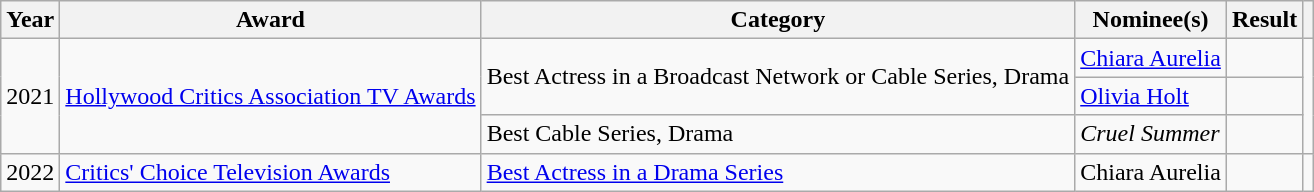<table class="wikitable sortable">
<tr>
<th>Year</th>
<th>Award</th>
<th>Category</th>
<th>Nominee(s)</th>
<th>Result</th>
<th class="unsortable"></th>
</tr>
<tr>
<td rowspan="3">2021</td>
<td rowspan="3"><a href='#'>Hollywood Critics Association TV Awards</a></td>
<td rowspan="2">Best Actress in a Broadcast Network or Cable Series, Drama</td>
<td data-sort-value="Aurelia, Chiara"><a href='#'>Chiara Aurelia</a></td>
<td></td>
<td rowspan="3" style="text-align: center;"></td>
</tr>
<tr>
<td data-sort-value="Holt, Olivia"><a href='#'>Olivia Holt</a></td>
<td></td>
</tr>
<tr>
<td>Best Cable Series, Drama</td>
<td><em>Cruel Summer</em></td>
<td></td>
</tr>
<tr>
<td>2022</td>
<td><a href='#'>Critics' Choice Television Awards</a></td>
<td><a href='#'>Best Actress in a Drama Series</a></td>
<td>Chiara Aurelia</td>
<td></td>
<td></td>
</tr>
</table>
